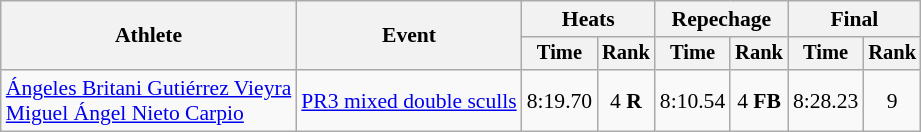<table class="wikitable" style="font-size:90%">
<tr>
<th rowspan=2>Athlete</th>
<th rowspan=2>Event</th>
<th colspan=2>Heats</th>
<th colspan=2>Repechage</th>
<th colspan=2>Final</th>
</tr>
<tr style="font-size:95%">
<th>Time</th>
<th>Rank</th>
<th>Time</th>
<th>Rank</th>
<th>Time</th>
<th>Rank</th>
</tr>
<tr align=center>
<td align=left><a href='#'>Ángeles Britani Gutiérrez Vieyra</a><br><a href='#'>Miguel Ángel Nieto Carpio</a></td>
<td align=left><a href='#'>PR3 mixed double sculls</a></td>
<td>8:19.70</td>
<td>4 <strong>R</strong></td>
<td>8:10.54</td>
<td>4 <strong>FB</strong></td>
<td>8:28.23</td>
<td>9</td>
</tr>
</table>
